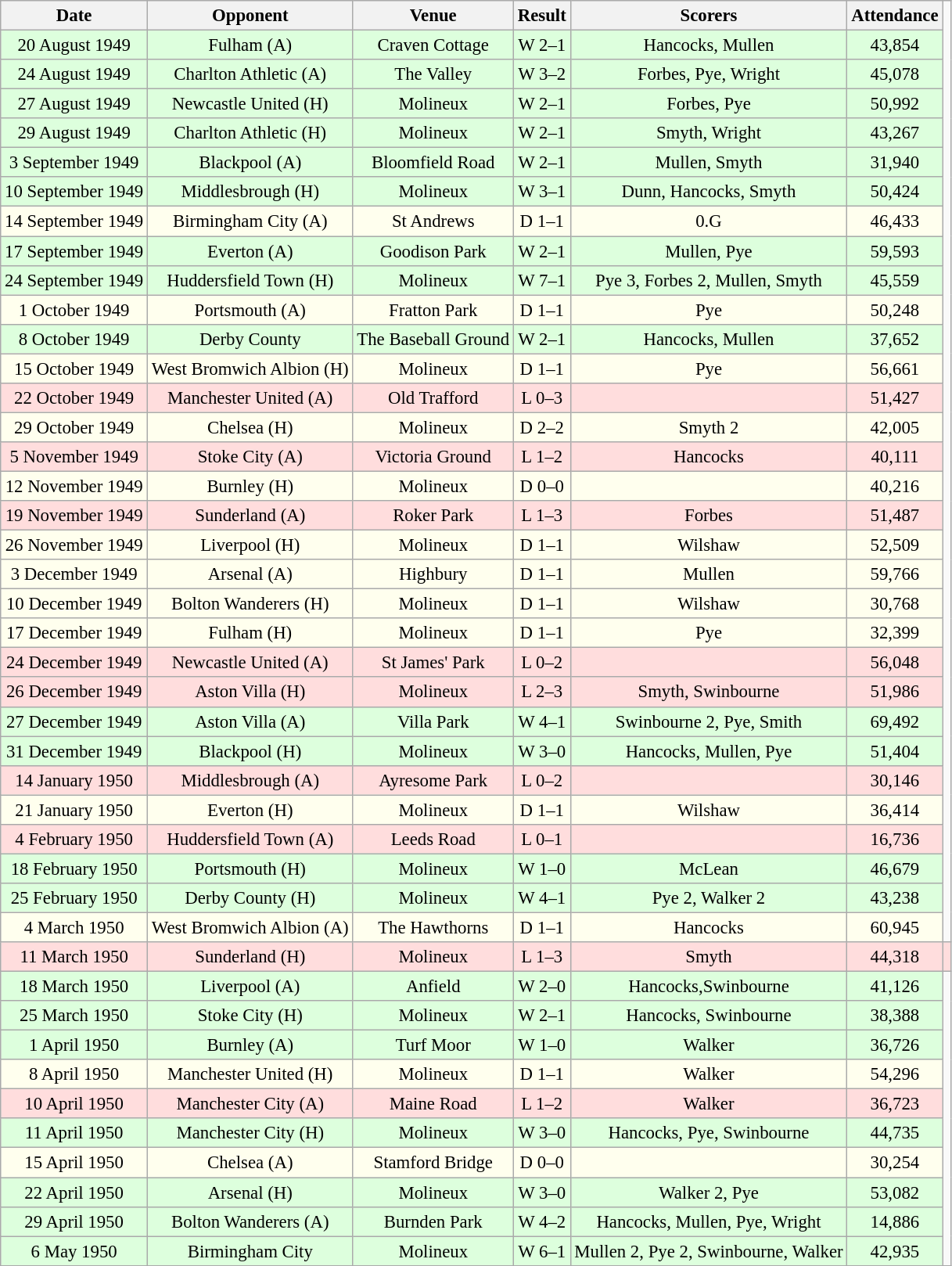<table class="wikitable sortable" style="font-size:95%; text-align:center">
<tr>
<th>Date</th>
<th>Opponent</th>
<th>Venue</th>
<th>Result</th>
<th>Scorers</th>
<th>Attendance</th>
</tr>
<tr bgcolor="#ddffdd">
<td>20 August 1949</td>
<td>Fulham (A)</td>
<td>Craven Cottage</td>
<td>W 2–1</td>
<td>Hancocks, Mullen</td>
<td>43,854</td>
</tr>
<tr bgcolor="#ddffdd">
<td>24 August 1949</td>
<td>Charlton Athletic (A)</td>
<td>The Valley</td>
<td>W 3–2</td>
<td>Forbes, Pye, Wright</td>
<td>45,078</td>
</tr>
<tr bgcolor="#ddffdd">
<td>27 August 1949</td>
<td>Newcastle United (H)</td>
<td>Molineux</td>
<td>W 2–1</td>
<td>Forbes, Pye</td>
<td>50,992</td>
</tr>
<tr bgcolor="#ddffdd">
<td>29 August 1949</td>
<td>Charlton Athletic (H)</td>
<td>Molineux</td>
<td>W 2–1</td>
<td>Smyth, Wright</td>
<td>43,267</td>
</tr>
<tr bgcolor="#ddffdd">
<td>3 September 1949</td>
<td>Blackpool (A)</td>
<td>Bloomfield Road</td>
<td>W 2–1</td>
<td>Mullen, Smyth</td>
<td>31,940</td>
</tr>
<tr bgcolor="#ddffdd">
<td>10 September 1949</td>
<td>Middlesbrough (H)</td>
<td>Molineux</td>
<td>W 3–1</td>
<td>Dunn, Hancocks, Smyth</td>
<td>50,424</td>
</tr>
<tr bgcolor="#FFFFEE">
<td>14 September 1949</td>
<td>Birmingham City (A)</td>
<td>St Andrews</td>
<td>D 1–1</td>
<td>0.G</td>
<td>46,433</td>
</tr>
<tr bgcolor="#ddffdd">
<td>17 September 1949</td>
<td>Everton (A)</td>
<td>Goodison Park</td>
<td>W 2–1</td>
<td>Mullen, Pye</td>
<td>59,593</td>
</tr>
<tr bgcolor="#ddffdd">
<td>24 September 1949</td>
<td>Huddersfield Town (H)</td>
<td>Molineux</td>
<td>W 7–1</td>
<td>Pye 3, Forbes 2, Mullen, Smyth</td>
<td>45,559</td>
</tr>
<tr bgcolor="#FFFFEE">
<td>1 October 1949</td>
<td>Portsmouth (A)</td>
<td>Fratton Park</td>
<td>D 1–1</td>
<td>Pye</td>
<td>50,248</td>
</tr>
<tr bgcolor="#ddffdd">
<td>8 October 1949</td>
<td>Derby County</td>
<td>The Baseball Ground</td>
<td>W 2–1</td>
<td>Hancocks, Mullen</td>
<td>37,652</td>
</tr>
<tr bgcolor="#FFFFEE">
<td>15 October 1949</td>
<td>West Bromwich Albion (H)</td>
<td>Molineux</td>
<td>D 1–1</td>
<td>Pye</td>
<td>56,661</td>
</tr>
<tr bgcolor="#ffdddd">
<td>22 October 1949</td>
<td>Manchester United (A)</td>
<td>Old Trafford</td>
<td>L 0–3</td>
<td></td>
<td>51,427</td>
</tr>
<tr bgcolor="#FFFFEE">
<td>29 October 1949</td>
<td>Chelsea (H)</td>
<td>Molineux</td>
<td>D 2–2</td>
<td>Smyth 2</td>
<td>42,005</td>
</tr>
<tr bgcolor="#ffdddd">
<td>5 November 1949</td>
<td>Stoke City (A)</td>
<td>Victoria Ground</td>
<td>L 1–2</td>
<td>Hancocks</td>
<td>40,111</td>
</tr>
<tr bgcolor="#FFFFEE">
<td>12 November 1949</td>
<td>Burnley (H)</td>
<td>Molineux</td>
<td>D 0–0</td>
<td></td>
<td>40,216</td>
</tr>
<tr bgcolor="#ffdddd">
<td>19 November 1949</td>
<td>Sunderland (A)</td>
<td>Roker Park</td>
<td>L 1–3</td>
<td>Forbes</td>
<td>51,487</td>
</tr>
<tr bgcolor="#FFFFEE">
<td>26 November 1949</td>
<td>Liverpool (H)</td>
<td>Molineux</td>
<td>D 1–1</td>
<td>Wilshaw</td>
<td>52,509</td>
</tr>
<tr bgcolor="#FFFFEE">
<td>3 December 1949</td>
<td>Arsenal (A)</td>
<td>Highbury</td>
<td>D 1–1</td>
<td>Mullen</td>
<td>59,766</td>
</tr>
<tr bgcolor="#FFFFEE">
<td>10 December 1949</td>
<td>Bolton Wanderers (H)</td>
<td>Molineux</td>
<td>D 1–1</td>
<td>Wilshaw</td>
<td>30,768</td>
</tr>
<tr bgcolor="#FFFFEE">
<td>17 December 1949</td>
<td>Fulham (H)</td>
<td>Molineux</td>
<td>D 1–1</td>
<td>Pye</td>
<td>32,399</td>
</tr>
<tr bgcolor="#ffdddd">
<td>24 December 1949</td>
<td>Newcastle United (A)</td>
<td>St James' Park</td>
<td>L 0–2</td>
<td></td>
<td>56,048</td>
</tr>
<tr bgcolor="#ffdddd">
<td>26 December 1949</td>
<td>Aston Villa (H)</td>
<td>Molineux</td>
<td>L 2–3</td>
<td>Smyth, Swinbourne</td>
<td>51,986</td>
</tr>
<tr bgcolor="#ddffdd">
<td>27 December 1949</td>
<td>Aston Villa (A)</td>
<td>Villa Park</td>
<td>W 4–1</td>
<td>Swinbourne 2, Pye, Smith</td>
<td>69,492</td>
</tr>
<tr bgcolor="#ddffdd">
<td>31 December 1949</td>
<td>Blackpool (H)</td>
<td>Molineux</td>
<td>W 3–0</td>
<td>Hancocks, Mullen, Pye</td>
<td>51,404</td>
</tr>
<tr bgcolor="#ffdddd">
<td>14 January 1950</td>
<td>Middlesbrough (A)</td>
<td>Ayresome Park</td>
<td>L 0–2</td>
<td></td>
<td>30,146</td>
</tr>
<tr bgcolor="#FFFFEE">
<td>21 January 1950</td>
<td>Everton (H)</td>
<td>Molineux</td>
<td>D 1–1</td>
<td>Wilshaw</td>
<td>36,414</td>
</tr>
<tr bgcolor="#ffdddd">
<td>4 February 1950</td>
<td>Huddersfield Town (A)</td>
<td>Leeds Road</td>
<td>L 0–1</td>
<td></td>
<td>16,736</td>
</tr>
<tr bgcolor="#ddffdd">
<td>18 February 1950</td>
<td>Portsmouth (H)</td>
<td>Molineux</td>
<td>W 1–0</td>
<td>McLean</td>
<td>46,679</td>
</tr>
<tr bgcolor="#ddffdd">
<td>25 February 1950</td>
<td>Derby County (H)</td>
<td>Molineux</td>
<td>W 4–1</td>
<td>Pye 2, Walker 2</td>
<td>43,238</td>
</tr>
<tr bgcolor="#FFFFEE">
<td>4 March 1950</td>
<td>West Bromwich Albion (A)</td>
<td>The Hawthorns</td>
<td>D 1–1</td>
<td>Hancocks</td>
<td>60,945</td>
</tr>
<tr bgcolor="#ffdddd">
<td>11 March 1950</td>
<td>Sunderland (H)</td>
<td>Molineux</td>
<td>L 1–3</td>
<td>Smyth</td>
<td>44,318</td>
<td></td>
</tr>
<tr bgcolor="#ddffdd">
<td>18 March 1950</td>
<td>Liverpool (A)</td>
<td>Anfield</td>
<td>W 2–0</td>
<td>Hancocks,Swinbourne</td>
<td>41,126</td>
</tr>
<tr bgcolor="#ddffdd">
<td>25 March 1950</td>
<td>Stoke City (H)</td>
<td>Molineux</td>
<td>W 2–1</td>
<td>Hancocks, Swinbourne</td>
<td>38,388</td>
</tr>
<tr bgcolor="#ddffdd">
<td>1 April 1950</td>
<td>Burnley (A)</td>
<td>Turf Moor</td>
<td>W 1–0</td>
<td>Walker</td>
<td>36,726</td>
</tr>
<tr bgcolor="#FFFFEE">
<td>8 April 1950</td>
<td>Manchester United (H)</td>
<td>Molineux</td>
<td>D 1–1</td>
<td>Walker</td>
<td>54,296</td>
</tr>
<tr bgcolor="#ffdddd">
<td>10 April 1950</td>
<td>Manchester City (A)</td>
<td>Maine Road</td>
<td>L 1–2</td>
<td>Walker</td>
<td>36,723</td>
</tr>
<tr bgcolor="#ddffdd">
<td>11 April 1950</td>
<td>Manchester City (H)</td>
<td>Molineux</td>
<td>W 3–0</td>
<td>Hancocks, Pye, Swinbourne</td>
<td>44,735</td>
</tr>
<tr bgcolor="#FFFFEE">
<td>15 April 1950</td>
<td>Chelsea (A)</td>
<td>Stamford Bridge</td>
<td>D 0–0</td>
<td></td>
<td>30,254</td>
</tr>
<tr bgcolor="#ddffdd">
<td>22 April 1950</td>
<td>Arsenal (H)</td>
<td>Molineux</td>
<td>W 3–0</td>
<td>Walker 2, Pye</td>
<td>53,082</td>
</tr>
<tr bgcolor="#ddffdd">
<td>29 April 1950</td>
<td>Bolton Wanderers (A)</td>
<td>Burnden Park</td>
<td>W 4–2</td>
<td>Hancocks, Mullen, Pye, Wright</td>
<td>14,886</td>
</tr>
<tr bgcolor="#ddffdd">
<td>6 May 1950</td>
<td>Birmingham City</td>
<td>Molineux</td>
<td>W 6–1</td>
<td>Mullen 2, Pye 2, Swinbourne, Walker</td>
<td>42,935</td>
</tr>
<tr>
</tr>
</table>
